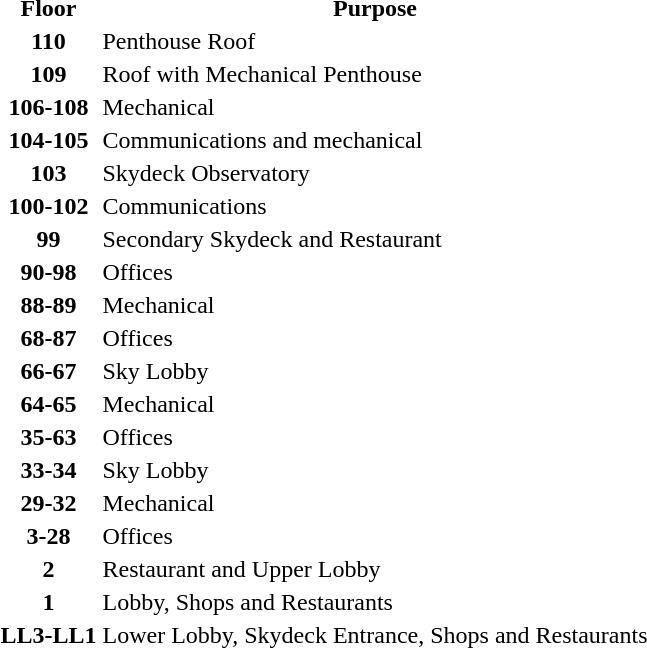<table>
<tr>
<th scope="col">Floor</th>
<th scope="col">Purpose</th>
</tr>
<tr>
<th scope="row">110</th>
<td>Penthouse Roof</td>
</tr>
<tr>
<th scope="row">109</th>
<td>Roof with Mechanical Penthouse</td>
</tr>
<tr>
<th scope="row">106-108</th>
<td>Mechanical</td>
</tr>
<tr>
<th scope="row">104-105</th>
<td>Communications and mechanical</td>
</tr>
<tr>
<th scope="row">103</th>
<td>Skydeck Observatory</td>
</tr>
<tr>
<th scope="row">100-102</th>
<td>Communications</td>
</tr>
<tr>
<th scope="row">99</th>
<td>Secondary Skydeck and Restaurant</td>
</tr>
<tr>
<th scope="row">90-98</th>
<td>Offices</td>
</tr>
<tr>
<th scope="row">88-89</th>
<td>Mechanical</td>
</tr>
<tr>
<th scope="row">68-87</th>
<td>Offices</td>
</tr>
<tr>
<th scope="row">66-67</th>
<td>Sky Lobby</td>
</tr>
<tr>
<th scope="row">64-65</th>
<td>Mechanical</td>
</tr>
<tr>
<th scope="row">35-63</th>
<td>Offices</td>
</tr>
<tr>
<th scope="row">33-34</th>
<td>Sky Lobby</td>
</tr>
<tr>
<th scope="row">29-32</th>
<td>Mechanical</td>
</tr>
<tr>
<th scope="row">3-28</th>
<td>Offices</td>
</tr>
<tr>
<th scope="row">2</th>
<td>Restaurant and Upper Lobby</td>
</tr>
<tr>
<th scope="row">1</th>
<td>Lobby, Shops and Restaurants</td>
</tr>
<tr>
<th scope="row">LL3-LL1</th>
<td>Lower Lobby, Skydeck Entrance, Shops and Restaurants</td>
</tr>
</table>
